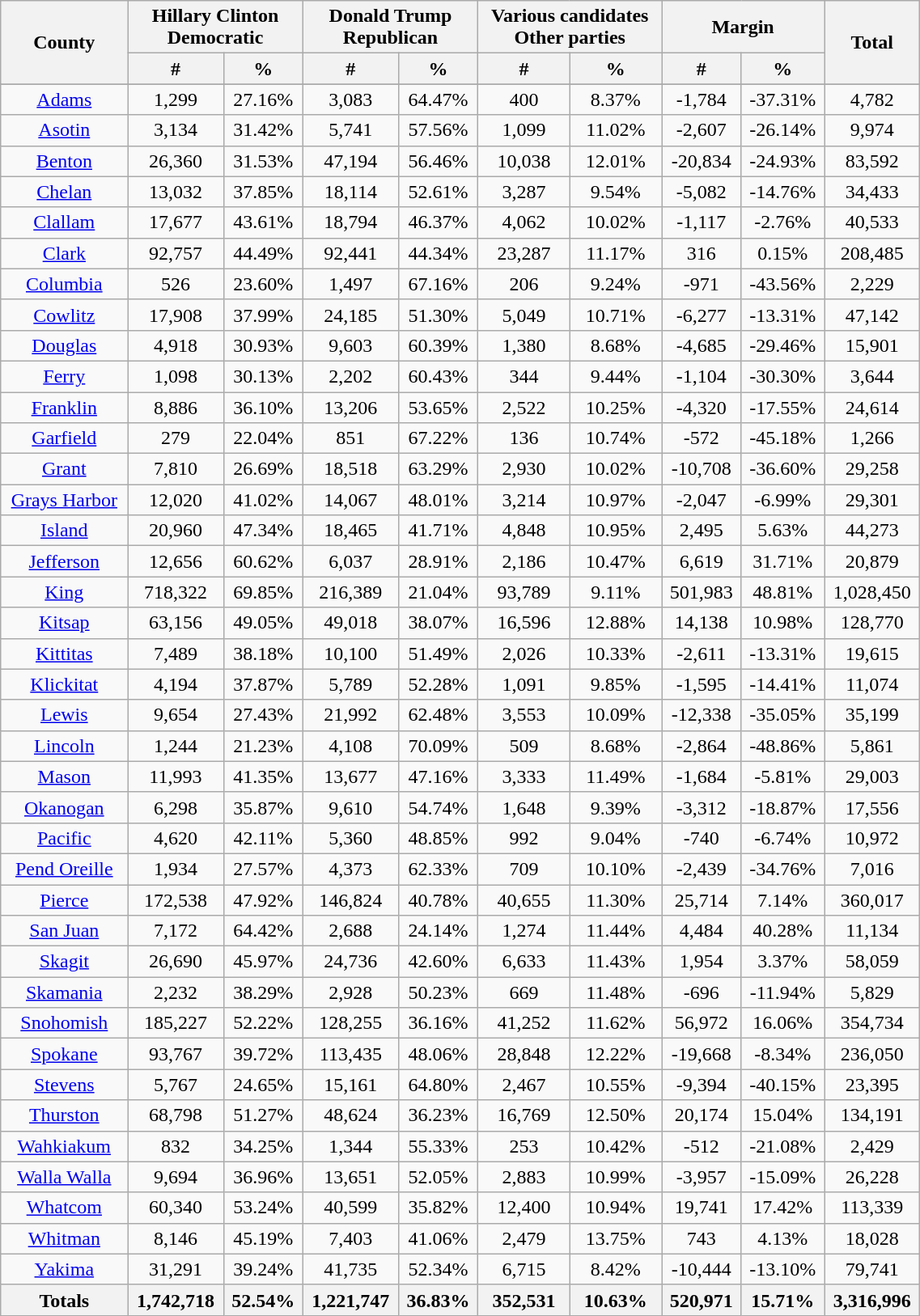<table width="60%" class="wikitable sortable">
<tr>
<th rowspan="2">County</th>
<th colspan="2">Hillary Clinton<br>Democratic</th>
<th colspan="2">Donald Trump<br>Republican</th>
<th colspan="2">Various candidates<br>Other parties</th>
<th colspan="2">Margin</th>
<th rowspan="2">Total</th>
</tr>
<tr>
<th style="text-align:center;" data-sort-type="number">#</th>
<th style="text-align:center;" data-sort-type="number">%</th>
<th style="text-align:center;" data-sort-type="number">#</th>
<th style="text-align:center;" data-sort-type="number">%</th>
<th style="text-align:center;" data-sort-type="number">#</th>
<th style="text-align:center;" data-sort-type="number">%</th>
<th style="text-align:center;" data-sort-type="number">#</th>
<th style="text-align:center;" data-sort-type="number">%</th>
</tr>
<tr>
</tr>
<tr style="text-align:center;">
<td><a href='#'>Adams</a></td>
<td>1,299</td>
<td>27.16%</td>
<td>3,083</td>
<td>64.47%</td>
<td>400</td>
<td>8.37%</td>
<td>-1,784</td>
<td>-37.31%</td>
<td>4,782</td>
</tr>
<tr style="text-align:center;">
<td><a href='#'>Asotin</a></td>
<td>3,134</td>
<td>31.42%</td>
<td>5,741</td>
<td>57.56%</td>
<td>1,099</td>
<td>11.02%</td>
<td>-2,607</td>
<td>-26.14%</td>
<td>9,974</td>
</tr>
<tr style="text-align:center;">
<td><a href='#'>Benton</a></td>
<td>26,360</td>
<td>31.53%</td>
<td>47,194</td>
<td>56.46%</td>
<td>10,038</td>
<td>12.01%</td>
<td>-20,834</td>
<td>-24.93%</td>
<td>83,592</td>
</tr>
<tr style="text-align:center;">
<td><a href='#'>Chelan</a></td>
<td>13,032</td>
<td>37.85%</td>
<td>18,114</td>
<td>52.61%</td>
<td>3,287</td>
<td>9.54%</td>
<td>-5,082</td>
<td>-14.76%</td>
<td>34,433</td>
</tr>
<tr style="text-align:center;">
<td><a href='#'>Clallam</a></td>
<td>17,677</td>
<td>43.61%</td>
<td>18,794</td>
<td>46.37%</td>
<td>4,062</td>
<td>10.02%</td>
<td>-1,117</td>
<td>-2.76%</td>
<td>40,533</td>
</tr>
<tr style="text-align:center;">
<td><a href='#'>Clark</a></td>
<td>92,757</td>
<td>44.49%</td>
<td>92,441</td>
<td>44.34%</td>
<td>23,287</td>
<td>11.17%</td>
<td>316</td>
<td>0.15%</td>
<td>208,485</td>
</tr>
<tr style="text-align:center;">
<td><a href='#'>Columbia</a></td>
<td>526</td>
<td>23.60%</td>
<td>1,497</td>
<td>67.16%</td>
<td>206</td>
<td>9.24%</td>
<td>-971</td>
<td>-43.56%</td>
<td>2,229</td>
</tr>
<tr style="text-align:center;">
<td><a href='#'>Cowlitz</a></td>
<td>17,908</td>
<td>37.99%</td>
<td>24,185</td>
<td>51.30%</td>
<td>5,049</td>
<td>10.71%</td>
<td>-6,277</td>
<td>-13.31%</td>
<td>47,142</td>
</tr>
<tr style="text-align:center;">
<td><a href='#'>Douglas</a></td>
<td>4,918</td>
<td>30.93%</td>
<td>9,603</td>
<td>60.39%</td>
<td>1,380</td>
<td>8.68%</td>
<td>-4,685</td>
<td>-29.46%</td>
<td>15,901</td>
</tr>
<tr style="text-align:center;">
<td><a href='#'>Ferry</a></td>
<td>1,098</td>
<td>30.13%</td>
<td>2,202</td>
<td>60.43%</td>
<td>344</td>
<td>9.44%</td>
<td>-1,104</td>
<td>-30.30%</td>
<td>3,644</td>
</tr>
<tr style="text-align:center;">
<td><a href='#'>Franklin</a></td>
<td>8,886</td>
<td>36.10%</td>
<td>13,206</td>
<td>53.65%</td>
<td>2,522</td>
<td>10.25%</td>
<td>-4,320</td>
<td>-17.55%</td>
<td>24,614</td>
</tr>
<tr style="text-align:center;">
<td><a href='#'>Garfield</a></td>
<td>279</td>
<td>22.04%</td>
<td>851</td>
<td>67.22%</td>
<td>136</td>
<td>10.74%</td>
<td>-572</td>
<td>-45.18%</td>
<td>1,266</td>
</tr>
<tr style="text-align:center;">
<td><a href='#'>Grant</a></td>
<td>7,810</td>
<td>26.69%</td>
<td>18,518</td>
<td>63.29%</td>
<td>2,930</td>
<td>10.02%</td>
<td>-10,708</td>
<td>-36.60%</td>
<td>29,258</td>
</tr>
<tr style="text-align:center;">
<td><a href='#'>Grays Harbor</a></td>
<td>12,020</td>
<td>41.02%</td>
<td>14,067</td>
<td>48.01%</td>
<td>3,214</td>
<td>10.97%</td>
<td>-2,047</td>
<td>-6.99%</td>
<td>29,301</td>
</tr>
<tr style="text-align:center;">
<td><a href='#'>Island</a></td>
<td>20,960</td>
<td>47.34%</td>
<td>18,465</td>
<td>41.71%</td>
<td>4,848</td>
<td>10.95%</td>
<td>2,495</td>
<td>5.63%</td>
<td>44,273</td>
</tr>
<tr style="text-align:center;">
<td><a href='#'>Jefferson</a></td>
<td>12,656</td>
<td>60.62%</td>
<td>6,037</td>
<td>28.91%</td>
<td>2,186</td>
<td>10.47%</td>
<td>6,619</td>
<td>31.71%</td>
<td>20,879</td>
</tr>
<tr style="text-align:center;">
<td><a href='#'>King</a></td>
<td>718,322</td>
<td>69.85%</td>
<td>216,389</td>
<td>21.04%</td>
<td>93,789</td>
<td>9.11%</td>
<td>501,983</td>
<td>48.81%</td>
<td>1,028,450</td>
</tr>
<tr style="text-align:center;">
<td><a href='#'>Kitsap</a></td>
<td>63,156</td>
<td>49.05%</td>
<td>49,018</td>
<td>38.07%</td>
<td>16,596</td>
<td>12.88%</td>
<td>14,138</td>
<td>10.98%</td>
<td>128,770</td>
</tr>
<tr style="text-align:center;">
<td><a href='#'>Kittitas</a></td>
<td>7,489</td>
<td>38.18%</td>
<td>10,100</td>
<td>51.49%</td>
<td>2,026</td>
<td>10.33%</td>
<td>-2,611</td>
<td>-13.31%</td>
<td>19,615</td>
</tr>
<tr style="text-align:center;">
<td><a href='#'>Klickitat</a></td>
<td>4,194</td>
<td>37.87%</td>
<td>5,789</td>
<td>52.28%</td>
<td>1,091</td>
<td>9.85%</td>
<td>-1,595</td>
<td>-14.41%</td>
<td>11,074</td>
</tr>
<tr style="text-align:center;">
<td><a href='#'>Lewis</a></td>
<td>9,654</td>
<td>27.43%</td>
<td>21,992</td>
<td>62.48%</td>
<td>3,553</td>
<td>10.09%</td>
<td>-12,338</td>
<td>-35.05%</td>
<td>35,199</td>
</tr>
<tr style="text-align:center;">
<td><a href='#'>Lincoln</a></td>
<td>1,244</td>
<td>21.23%</td>
<td>4,108</td>
<td>70.09%</td>
<td>509</td>
<td>8.68%</td>
<td>-2,864</td>
<td>-48.86%</td>
<td>5,861</td>
</tr>
<tr style="text-align:center;">
<td><a href='#'>Mason</a></td>
<td>11,993</td>
<td>41.35%</td>
<td>13,677</td>
<td>47.16%</td>
<td>3,333</td>
<td>11.49%</td>
<td>-1,684</td>
<td>-5.81%</td>
<td>29,003</td>
</tr>
<tr style="text-align:center;">
<td><a href='#'>Okanogan</a></td>
<td>6,298</td>
<td>35.87%</td>
<td>9,610</td>
<td>54.74%</td>
<td>1,648</td>
<td>9.39%</td>
<td>-3,312</td>
<td>-18.87%</td>
<td>17,556</td>
</tr>
<tr style="text-align:center;">
<td><a href='#'>Pacific</a></td>
<td>4,620</td>
<td>42.11%</td>
<td>5,360</td>
<td>48.85%</td>
<td>992</td>
<td>9.04%</td>
<td>-740</td>
<td>-6.74%</td>
<td>10,972</td>
</tr>
<tr style="text-align:center;">
<td><a href='#'>Pend Oreille</a></td>
<td>1,934</td>
<td>27.57%</td>
<td>4,373</td>
<td>62.33%</td>
<td>709</td>
<td>10.10%</td>
<td>-2,439</td>
<td>-34.76%</td>
<td>7,016</td>
</tr>
<tr style="text-align:center;">
<td><a href='#'>Pierce</a></td>
<td>172,538</td>
<td>47.92%</td>
<td>146,824</td>
<td>40.78%</td>
<td>40,655</td>
<td>11.30%</td>
<td>25,714</td>
<td>7.14%</td>
<td>360,017</td>
</tr>
<tr style="text-align:center;">
<td><a href='#'>San Juan</a></td>
<td>7,172</td>
<td>64.42%</td>
<td>2,688</td>
<td>24.14%</td>
<td>1,274</td>
<td>11.44%</td>
<td>4,484</td>
<td>40.28%</td>
<td>11,134</td>
</tr>
<tr style="text-align:center;">
<td><a href='#'>Skagit</a></td>
<td>26,690</td>
<td>45.97%</td>
<td>24,736</td>
<td>42.60%</td>
<td>6,633</td>
<td>11.43%</td>
<td>1,954</td>
<td>3.37%</td>
<td>58,059</td>
</tr>
<tr style="text-align:center;">
<td><a href='#'>Skamania</a></td>
<td>2,232</td>
<td>38.29%</td>
<td>2,928</td>
<td>50.23%</td>
<td>669</td>
<td>11.48%</td>
<td>-696</td>
<td>-11.94%</td>
<td>5,829</td>
</tr>
<tr style="text-align:center;">
<td><a href='#'>Snohomish</a></td>
<td>185,227</td>
<td>52.22%</td>
<td>128,255</td>
<td>36.16%</td>
<td>41,252</td>
<td>11.62%</td>
<td>56,972</td>
<td>16.06%</td>
<td>354,734</td>
</tr>
<tr style="text-align:center;">
<td><a href='#'>Spokane</a></td>
<td>93,767</td>
<td>39.72%</td>
<td>113,435</td>
<td>48.06%</td>
<td>28,848</td>
<td>12.22%</td>
<td>-19,668</td>
<td>-8.34%</td>
<td>236,050</td>
</tr>
<tr style="text-align:center;">
<td><a href='#'>Stevens</a></td>
<td>5,767</td>
<td>24.65%</td>
<td>15,161</td>
<td>64.80%</td>
<td>2,467</td>
<td>10.55%</td>
<td>-9,394</td>
<td>-40.15%</td>
<td>23,395</td>
</tr>
<tr style="text-align:center;">
<td><a href='#'>Thurston</a></td>
<td>68,798</td>
<td>51.27%</td>
<td>48,624</td>
<td>36.23%</td>
<td>16,769</td>
<td>12.50%</td>
<td>20,174</td>
<td>15.04%</td>
<td>134,191</td>
</tr>
<tr style="text-align:center;">
<td><a href='#'>Wahkiakum</a></td>
<td>832</td>
<td>34.25%</td>
<td>1,344</td>
<td>55.33%</td>
<td>253</td>
<td>10.42%</td>
<td>-512</td>
<td>-21.08%</td>
<td>2,429</td>
</tr>
<tr style="text-align:center;">
<td><a href='#'>Walla Walla</a></td>
<td>9,694</td>
<td>36.96%</td>
<td>13,651</td>
<td>52.05%</td>
<td>2,883</td>
<td>10.99%</td>
<td>-3,957</td>
<td>-15.09%</td>
<td>26,228</td>
</tr>
<tr style="text-align:center;">
<td><a href='#'>Whatcom</a></td>
<td>60,340</td>
<td>53.24%</td>
<td>40,599</td>
<td>35.82%</td>
<td>12,400</td>
<td>10.94%</td>
<td>19,741</td>
<td>17.42%</td>
<td>113,339</td>
</tr>
<tr style="text-align:center;">
<td><a href='#'>Whitman</a></td>
<td>8,146</td>
<td>45.19%</td>
<td>7,403</td>
<td>41.06%</td>
<td>2,479</td>
<td>13.75%</td>
<td>743</td>
<td>4.13%</td>
<td>18,028</td>
</tr>
<tr style="text-align:center;">
<td><a href='#'>Yakima</a></td>
<td>31,291</td>
<td>39.24%</td>
<td>41,735</td>
<td>52.34%</td>
<td>6,715</td>
<td>8.42%</td>
<td>-10,444</td>
<td>-13.10%</td>
<td>79,741</td>
</tr>
<tr>
<th>Totals</th>
<th>1,742,718</th>
<th>52.54%</th>
<th>1,221,747</th>
<th>36.83%</th>
<th>352,531</th>
<th>10.63%</th>
<th>520,971</th>
<th>15.71%</th>
<th>3,316,996</th>
</tr>
</table>
